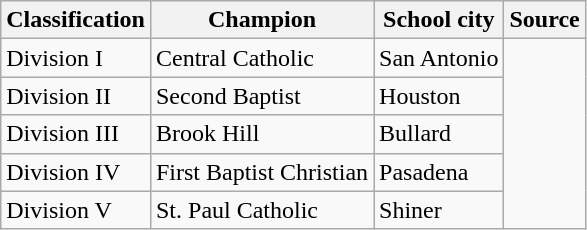<table class="wikitable">
<tr>
<th>Classification</th>
<th>Champion</th>
<th>School city</th>
<th>Source</th>
</tr>
<tr>
<td>Division I</td>
<td>Central Catholic</td>
<td>San Antonio</td>
<td rowspan="5"></td>
</tr>
<tr>
<td>Division II</td>
<td>Second Baptist</td>
<td>Houston</td>
</tr>
<tr>
<td>Division III</td>
<td>Brook Hill</td>
<td>Bullard</td>
</tr>
<tr>
<td>Division IV</td>
<td>First Baptist Christian</td>
<td>Pasadena</td>
</tr>
<tr>
<td>Division V</td>
<td>St. Paul Catholic</td>
<td>Shiner</td>
</tr>
</table>
